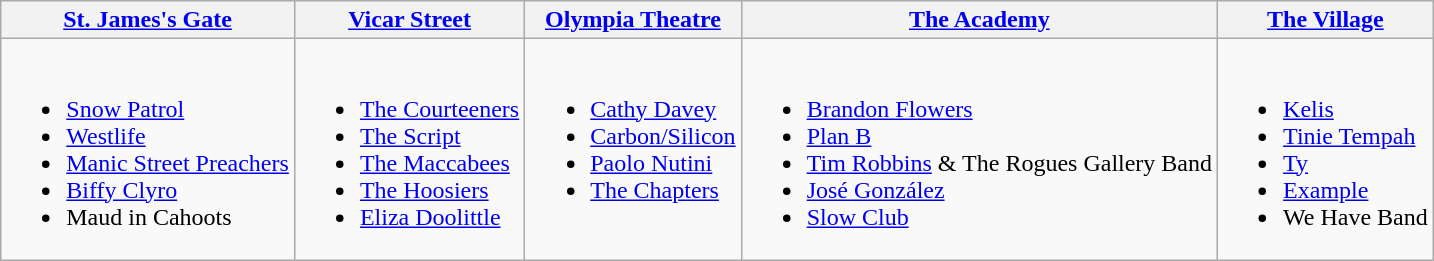<table class="wikitable">
<tr>
<th><a href='#'>St. James's Gate</a></th>
<th><a href='#'>Vicar Street</a></th>
<th><a href='#'>Olympia Theatre</a></th>
<th><a href='#'>The Academy</a></th>
<th><a href='#'>The Village</a></th>
</tr>
<tr valign="top">
<td><br><ul><li><a href='#'>Snow Patrol</a></li><li><a href='#'>Westlife</a></li><li><a href='#'>Manic Street Preachers</a></li><li><a href='#'>Biffy Clyro</a></li><li>Maud in Cahoots</li></ul></td>
<td><br><ul><li><a href='#'>The Courteeners</a></li><li><a href='#'>The Script</a></li><li><a href='#'>The Maccabees</a></li><li><a href='#'>The Hoosiers</a></li><li><a href='#'>Eliza Doolittle</a></li></ul></td>
<td><br><ul><li><a href='#'>Cathy Davey</a></li><li><a href='#'>Carbon/Silicon</a></li><li><a href='#'>Paolo Nutini</a></li><li><a href='#'>The Chapters</a></li></ul></td>
<td><br><ul><li><a href='#'>Brandon Flowers</a></li><li><a href='#'>Plan B</a></li><li><a href='#'>Tim Robbins</a> & The Rogues Gallery Band</li><li><a href='#'>José González</a></li><li><a href='#'>Slow Club</a></li></ul></td>
<td><br><ul><li><a href='#'>Kelis</a></li><li><a href='#'>Tinie Tempah</a></li><li><a href='#'>Ty</a></li><li><a href='#'>Example</a></li><li>We Have Band</li></ul></td>
</tr>
</table>
